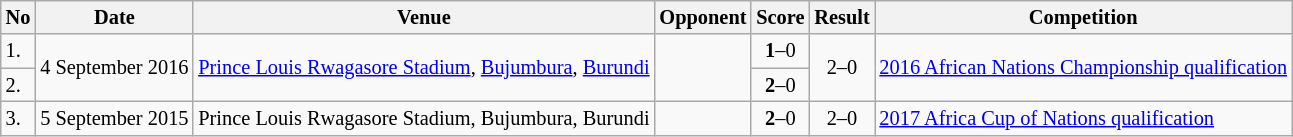<table class="wikitable" style="font-size:85%;">
<tr>
<th>No</th>
<th>Date</th>
<th>Venue</th>
<th>Opponent</th>
<th>Score</th>
<th>Result</th>
<th>Competition</th>
</tr>
<tr>
<td>1.</td>
<td rowspan="2">4 September 2016</td>
<td rowspan="2"><a href='#'>Prince Louis Rwagasore Stadium</a>, <a href='#'>Bujumbura</a>, <a href='#'>Burundi</a></td>
<td rowspan="2"></td>
<td align=center><strong>1</strong>–0</td>
<td rowspan="2" style="text-align:center">2–0</td>
<td rowspan="2"><a href='#'>2016 African Nations Championship qualification</a></td>
</tr>
<tr>
<td>2.</td>
<td align=center><strong>2</strong>–0</td>
</tr>
<tr>
<td>3.</td>
<td>5 September 2015</td>
<td>Prince Louis Rwagasore Stadium, Bujumbura, Burundi</td>
<td></td>
<td align=center><strong>2</strong>–0</td>
<td align=center>2–0</td>
<td><a href='#'>2017 Africa Cup of Nations qualification</a></td>
</tr>
</table>
